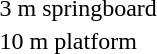<table>
<tr>
<td>3 m springboard</td>
<td></td>
<td></td>
<td></td>
</tr>
<tr>
<td>10 m platform</td>
<td></td>
<td></td>
<td></td>
</tr>
</table>
